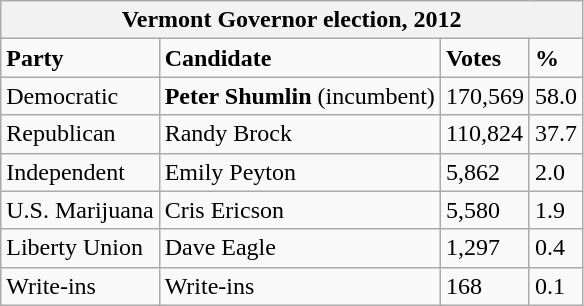<table class="wikitable">
<tr>
<th colspan="4">Vermont Governor election, 2012</th>
</tr>
<tr>
<td><strong>Party</strong></td>
<td><strong>Candidate</strong></td>
<td><strong>Votes</strong></td>
<td><strong>%</strong></td>
</tr>
<tr>
<td>Democratic</td>
<td><strong>Peter Shumlin</strong> (incumbent)</td>
<td>170,569</td>
<td>58.0</td>
</tr>
<tr>
<td>Republican</td>
<td>Randy Brock</td>
<td>110,824</td>
<td>37.7</td>
</tr>
<tr>
<td>Independent</td>
<td>Emily Peyton</td>
<td>5,862</td>
<td>2.0</td>
</tr>
<tr>
<td>U.S. Marijuana</td>
<td>Cris Ericson</td>
<td>5,580</td>
<td>1.9</td>
</tr>
<tr>
<td>Liberty Union</td>
<td>Dave Eagle</td>
<td>1,297</td>
<td>0.4</td>
</tr>
<tr>
<td>Write-ins</td>
<td>Write-ins</td>
<td>168</td>
<td>0.1</td>
</tr>
</table>
